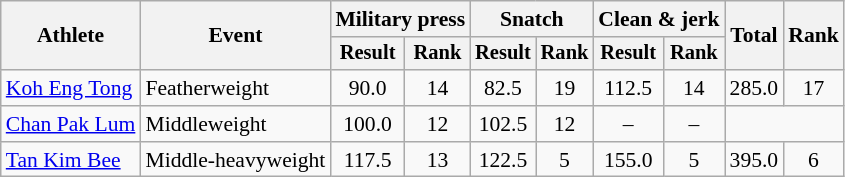<table class="wikitable" style="font-size:90%">
<tr>
<th rowspan="2">Athlete</th>
<th rowspan="2">Event</th>
<th colspan="2">Military press</th>
<th colspan="2">Snatch</th>
<th colspan="2">Clean & jerk</th>
<th rowspan="2">Total</th>
<th rowspan="2">Rank</th>
</tr>
<tr style="font-size:95%">
<th>Result</th>
<th>Rank</th>
<th>Result</th>
<th>Rank</th>
<th>Result</th>
<th>Rank</th>
</tr>
<tr align=center>
<td align=left><a href='#'>Koh Eng Tong</a></td>
<td align=left>Featherweight</td>
<td>90.0</td>
<td>14</td>
<td>82.5</td>
<td>19</td>
<td>112.5</td>
<td>14</td>
<td>285.0</td>
<td>17</td>
</tr>
<tr align=center>
<td align=left><a href='#'>Chan Pak Lum</a></td>
<td align=left>Middleweight</td>
<td>100.0</td>
<td>12</td>
<td>102.5</td>
<td>12</td>
<td>–</td>
<td>–</td>
<td colspan=2></td>
</tr>
<tr align=center>
<td align=left><a href='#'>Tan Kim Bee</a></td>
<td align=left>Middle-heavyweight</td>
<td>117.5</td>
<td>13</td>
<td>122.5</td>
<td>5</td>
<td>155.0</td>
<td>5</td>
<td>395.0</td>
<td>6</td>
</tr>
</table>
